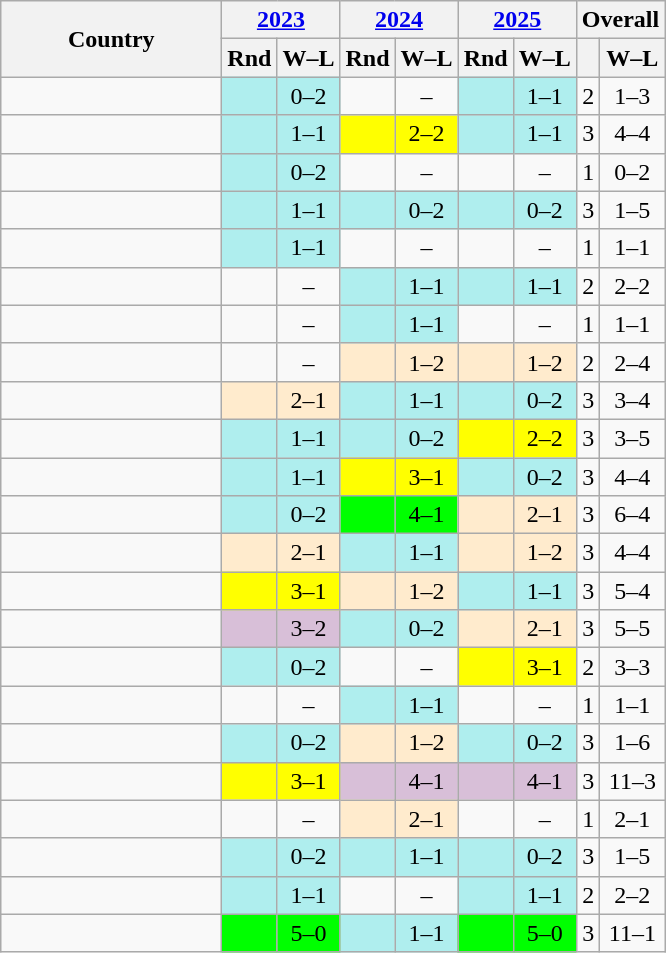<table class="wikitable sortable nowrap" style=text-align:center>
<tr>
<th rowspan=2 width=140>Country</th>
<th colspan=2><a href='#'>2023</a></th>
<th colspan=2><a href='#'>2024</a></th>
<th colspan=2><a href='#'>2025</a></th>
<th colspan=2>Overall</th>
</tr>
<tr>
<th>Rnd</th>
<th>W–L</th>
<th>Rnd</th>
<th>W–L</th>
<th>Rnd</th>
<th>W–L</th>
<th></th>
<th>W–L</th>
</tr>
<tr>
<td align=left></td>
<td bgcolor=afeeee></td>
<td bgcolor=afeeee>0–2</td>
<td></td>
<td>–</td>
<td bgcolor=afeeee></td>
<td bgcolor=afeeee>1–1</td>
<td>2</td>
<td>1–3</td>
</tr>
<tr>
<td align=left></td>
<td bgcolor=afeeee></td>
<td bgcolor=afeeee>1–1</td>
<td bgcolor=yellow></td>
<td bgcolor=yellow>2–2</td>
<td bgcolor=afeeee></td>
<td bgcolor=afeeee>1–1</td>
<td>3</td>
<td>4–4</td>
</tr>
<tr>
<td align=left></td>
<td bgcolor=afeeee></td>
<td bgcolor=afeeee>0–2</td>
<td></td>
<td>–</td>
<td></td>
<td>–</td>
<td>1</td>
<td>0–2</td>
</tr>
<tr>
<td align=left></td>
<td bgcolor=afeeee></td>
<td bgcolor=afeeee>1–1</td>
<td bgcolor=afeeee></td>
<td bgcolor=afeeee>0–2</td>
<td bgcolor=afeeee></td>
<td bgcolor=afeeee>0–2</td>
<td>3</td>
<td>1–5</td>
</tr>
<tr>
<td align=left></td>
<td bgcolor=afeeee></td>
<td bgcolor=afeeee>1–1</td>
<td></td>
<td>–</td>
<td></td>
<td>–</td>
<td>1</td>
<td>1–1</td>
</tr>
<tr>
<td align=left></td>
<td></td>
<td>–</td>
<td bgcolor=afeeee></td>
<td bgcolor=afeeee>1–1</td>
<td bgcolor=afeeee></td>
<td bgcolor=afeeee>1–1</td>
<td>2</td>
<td>2–2</td>
</tr>
<tr>
<td align=left></td>
<td></td>
<td>–</td>
<td bgcolor=afeeee></td>
<td bgcolor=afeeee>1–1</td>
<td></td>
<td>–</td>
<td>1</td>
<td>1–1</td>
</tr>
<tr>
<td align=left></td>
<td></td>
<td>–</td>
<td bgcolor=ffebcd></td>
<td bgcolor=ffebcd>1–2</td>
<td bgcolor=ffebcd></td>
<td bgcolor=ffebcd>1–2</td>
<td>2</td>
<td>2–4</td>
</tr>
<tr>
<td align=left></td>
<td bgcolor=ffebcd></td>
<td bgcolor=ffebcd>2–1</td>
<td bgcolor=afeeee></td>
<td bgcolor=afeeee>1–1</td>
<td bgcolor=afeeee></td>
<td bgcolor=afeeee>0–2</td>
<td>3</td>
<td>3–4</td>
</tr>
<tr>
<td align=left></td>
<td bgcolor=afeeee></td>
<td bgcolor=afeeee>1–1</td>
<td bgcolor=afeeee></td>
<td bgcolor=afeeee>0–2</td>
<td bgcolor=yellow></td>
<td bgcolor=yellow>2–2</td>
<td>3</td>
<td>3–5</td>
</tr>
<tr>
<td align=left></td>
<td bgcolor=afeeee></td>
<td bgcolor=afeeee>1–1</td>
<td bgcolor=yellow></td>
<td bgcolor=yellow>3–1</td>
<td bgcolor=afeeee></td>
<td bgcolor=afeeee>0–2</td>
<td>3</td>
<td>4–4</td>
</tr>
<tr>
<td align=left></td>
<td bgcolor=afeeee></td>
<td bgcolor=afeeee>0–2</td>
<td bgcolor=lime></td>
<td bgcolor=lime>4–1</td>
<td bgcolor=ffebcd></td>
<td bgcolor=ffebcd>2–1</td>
<td>3</td>
<td>6–4</td>
</tr>
<tr>
<td align=left></td>
<td bgcolor=ffebcd></td>
<td bgcolor=ffebcd>2–1</td>
<td bgcolor=afeeee></td>
<td bgcolor=afeeee>1–1</td>
<td bgcolor=ffebcd></td>
<td bgcolor=ffebcd>1–2</td>
<td>3</td>
<td>4–4</td>
</tr>
<tr>
<td align=left></td>
<td bgcolor=yellow></td>
<td bgcolor=yellow>3–1</td>
<td bgcolor=ffebcd></td>
<td bgcolor=ffebcd>1–2</td>
<td bgcolor=afeeee></td>
<td bgcolor=afeeee>1–1</td>
<td>3</td>
<td>5–4</td>
</tr>
<tr>
<td align=left></td>
<td bgcolor=thistle></td>
<td bgcolor=thistle>3–2</td>
<td bgcolor=afeeee></td>
<td bgcolor=afeeee>0–2</td>
<td bgcolor=ffebcd></td>
<td bgcolor=ffebcd>2–1</td>
<td>3</td>
<td>5–5</td>
</tr>
<tr>
<td align=left></td>
<td bgcolor=afeeee></td>
<td bgcolor=afeeee>0–2</td>
<td></td>
<td>–</td>
<td bgcolor=yellow></td>
<td bgcolor=yellow>3–1</td>
<td>2</td>
<td>3–3</td>
</tr>
<tr>
<td align=left></td>
<td></td>
<td>–</td>
<td bgcolor=afeeee></td>
<td bgcolor=afeeee>1–1</td>
<td></td>
<td>–</td>
<td>1</td>
<td>1–1</td>
</tr>
<tr>
<td align=left></td>
<td bgcolor=afeeee></td>
<td bgcolor=afeeee>0–2</td>
<td bgcolor=ffebcd></td>
<td bgcolor=ffebcd>1–2</td>
<td bgcolor=afeeee></td>
<td bgcolor=afeeee>0–2</td>
<td>3</td>
<td>1–6</td>
</tr>
<tr>
<td align=left></td>
<td bgcolor=yellow></td>
<td bgcolor=yellow>3–1</td>
<td bgcolor=thistle></td>
<td bgcolor=thistle>4–1</td>
<td bgcolor=thistle></td>
<td bgcolor=thistle>4–1</td>
<td>3</td>
<td>11–3</td>
</tr>
<tr>
<td align=left></td>
<td></td>
<td>–</td>
<td bgcolor=ffebcd></td>
<td bgcolor=ffebcd>2–1</td>
<td></td>
<td>–</td>
<td>1</td>
<td>2–1</td>
</tr>
<tr>
<td align=left></td>
<td bgcolor=afeeee></td>
<td bgcolor=afeeee>0–2</td>
<td bgcolor=afeeee></td>
<td bgcolor=afeeee>1–1</td>
<td bgcolor=afeeee></td>
<td bgcolor=afeeee>0–2</td>
<td>3</td>
<td>1–5</td>
</tr>
<tr>
<td align=left></td>
<td bgcolor=afeeee></td>
<td bgcolor=afeeee>1–1</td>
<td></td>
<td>–</td>
<td bgcolor=afeeee></td>
<td bgcolor=afeeee>1–1</td>
<td>2</td>
<td>2–2</td>
</tr>
<tr>
<td align=left></td>
<td bgcolor=lime></td>
<td bgcolor=lime>5–0</td>
<td bgcolor=afeeee></td>
<td bgcolor=afeeee>1–1</td>
<td bgcolor=lime></td>
<td bgcolor=lime>5–0</td>
<td>3</td>
<td>11–1</td>
</tr>
</table>
